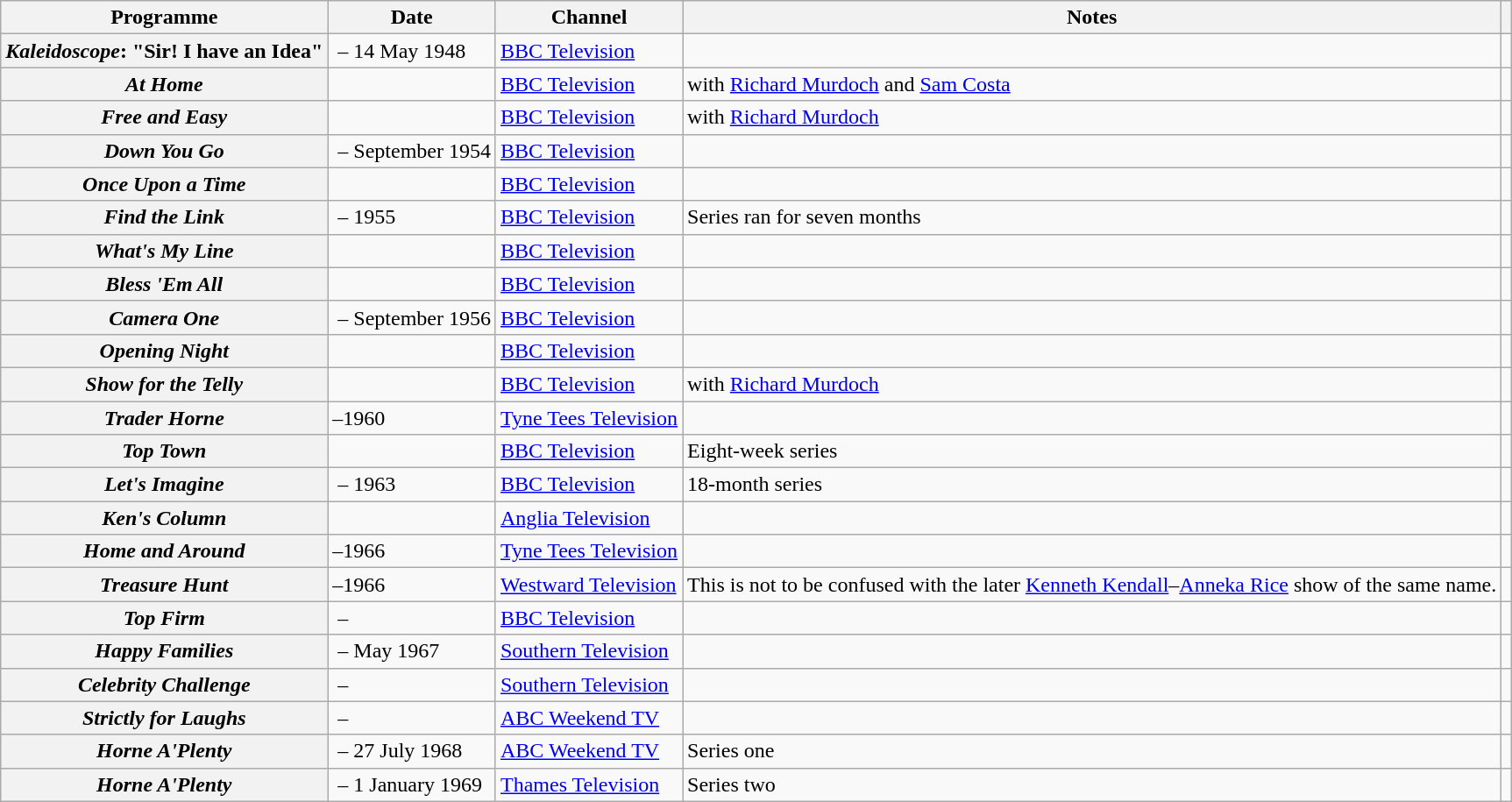<table class="wikitable plainrowheaders sortable" style="margin-right: 0;">
<tr>
<th scope="col">Programme</th>
<th scope="col">Date</th>
<th scope="col" style="width:6em;">Channel</th>
<th scope="col" class="unsortable">Notes</th>
<th scope="col" class="unsortable"></th>
</tr>
<tr>
<th scope="row"><em>Kaleidoscope</em>: "Sir! I have an Idea"</th>
<td> – 14 May 1948</td>
<td><a href='#'>BBC Television</a></td>
<td></td>
<td style="text-align: center;"></td>
</tr>
<tr>
<th scope="row"><em>At Home</em></th>
<td></td>
<td><a href='#'>BBC Television</a></td>
<td>with <a href='#'>Richard Murdoch</a> and <a href='#'>Sam Costa</a></td>
<td style="text-align: center;"></td>
</tr>
<tr>
<th scope="row"><em>Free and Easy</em></th>
<td></td>
<td><a href='#'>BBC Television</a></td>
<td>with <a href='#'>Richard Murdoch</a></td>
<td style="text-align: center;"></td>
</tr>
<tr>
<th scope="row"><em>Down You Go</em></th>
<td> – September 1954</td>
<td><a href='#'>BBC Television</a></td>
<td></td>
<td style="text-align: center;"></td>
</tr>
<tr>
<th scope="row"><em>Once Upon a Time</em></th>
<td></td>
<td><a href='#'>BBC Television</a></td>
<td></td>
<td style="text-align: center;"></td>
</tr>
<tr>
<th scope="row"><em>Find the Link</em></th>
<td> – 1955</td>
<td><a href='#'>BBC Television</a></td>
<td>Series ran for seven months</td>
<td style="text-align: center;"></td>
</tr>
<tr>
<th scope="row"><em>What's My Line</em></th>
<td></td>
<td><a href='#'>BBC Television</a></td>
<td></td>
<td style="text-align: center;"></td>
</tr>
<tr>
<th scope="row"><em>Bless 'Em All</em></th>
<td></td>
<td><a href='#'>BBC Television</a></td>
<td></td>
<td style="text-align: center;"></td>
</tr>
<tr>
<th scope="row"><em>Camera One</em></th>
<td> – September 1956</td>
<td><a href='#'>BBC Television</a></td>
<td></td>
<td style="text-align: center;"></td>
</tr>
<tr>
<th scope="row"><em>Opening Night</em></th>
<td></td>
<td><a href='#'>BBC Television</a></td>
<td></td>
<td style="text-align: center;"></td>
</tr>
<tr>
<th scope="row"><em>Show for the Telly</em></th>
<td></td>
<td><a href='#'>BBC Television</a></td>
<td>with <a href='#'>Richard Murdoch</a></td>
<td style="text-align: center;"></td>
</tr>
<tr>
<th scope="row"><em>Trader Horne</em></th>
<td>–1960</td>
<td><a href='#'>Tyne&nbsp;Tees&nbsp;Television</a></td>
<td></td>
<td style="text-align: center;"></td>
</tr>
<tr>
<th scope="row"><em>Top Town</em></th>
<td></td>
<td><a href='#'>BBC Television</a></td>
<td>Eight-week series</td>
<td style="text-align: center;"></td>
</tr>
<tr>
<th scope="row"><em>Let's Imagine</em></th>
<td> – 1963</td>
<td><a href='#'>BBC Television</a></td>
<td>18-month series</td>
<td style="text-align: center;"></td>
</tr>
<tr>
<th scope="row"><em>Ken's Column</em></th>
<td></td>
<td><a href='#'>Anglia Television</a></td>
<td></td>
<td style="text-align: center;"></td>
</tr>
<tr>
<th scope="row"><em>Home and Around</em></th>
<td>–1966</td>
<td><a href='#'>Tyne Tees Television</a></td>
<td></td>
<td style="text-align: center;"></td>
</tr>
<tr>
<th scope="row"><em>Treasure Hunt</em></th>
<td>–1966</td>
<td><a href='#'>Westward Television</a></td>
<td>This is not to be confused with the later <a href='#'>Kenneth Kendall</a>–<a href='#'>Anneka Rice</a> show of the same name.</td>
<td style="text-align: center;"></td>
</tr>
<tr>
<th scope="row"><em>Top Firm</em></th>
<td> –</td>
<td><a href='#'>BBC Television</a></td>
<td></td>
<td style="text-align: center;"></td>
</tr>
<tr>
<th scope="row"><em>Happy Families</em></th>
<td> – May 1967</td>
<td><a href='#'>Southern Television</a></td>
<td></td>
<td style="text-align: center;"></td>
</tr>
<tr>
<th scope="row"><em>Celebrity Challenge</em></th>
<td> –</td>
<td><a href='#'>Southern Television</a></td>
<td></td>
<td style="text-align: center;"></td>
</tr>
<tr>
<th scope="row"><em>Strictly for Laughs</em></th>
<td> –</td>
<td><a href='#'>ABC Weekend TV</a></td>
<td></td>
<td style="text-align: center;"></td>
</tr>
<tr>
<th scope="row"><em>Horne A'Plenty</em></th>
<td> – 27 July 1968</td>
<td><a href='#'>ABC Weekend TV</a></td>
<td>Series one</td>
<td style="text-align: center;"></td>
</tr>
<tr>
<th scope="row"><em>Horne A'Plenty</em></th>
<td> – 1 January 1969</td>
<td><a href='#'>Thames Television</a></td>
<td>Series two</td>
<td style="text-align: center;"></td>
</tr>
</table>
